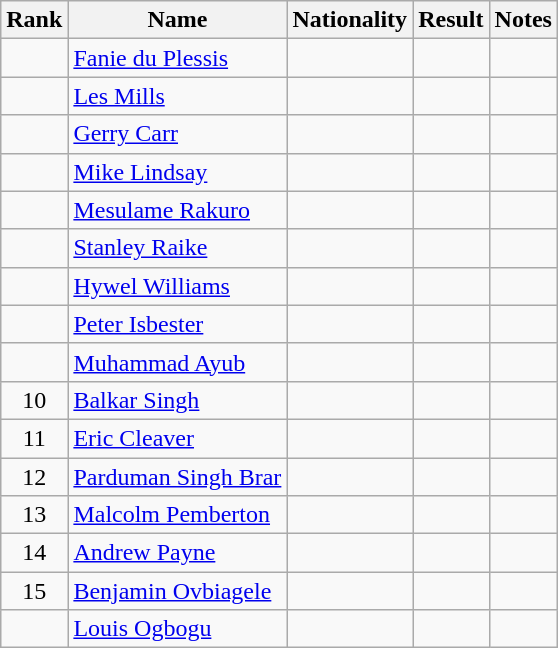<table class="wikitable sortable" style=" text-align:center">
<tr>
<th>Rank</th>
<th>Name</th>
<th>Nationality</th>
<th>Result</th>
<th>Notes</th>
</tr>
<tr>
<td></td>
<td align=left><a href='#'>Fanie du Plessis</a></td>
<td align=left></td>
<td></td>
<td></td>
</tr>
<tr>
<td></td>
<td align=left><a href='#'>Les Mills</a></td>
<td align=left></td>
<td></td>
<td></td>
</tr>
<tr>
<td></td>
<td align=left><a href='#'>Gerry Carr</a></td>
<td align=left></td>
<td></td>
<td></td>
</tr>
<tr>
<td></td>
<td align=left><a href='#'>Mike Lindsay</a></td>
<td align=left></td>
<td></td>
<td></td>
</tr>
<tr>
<td></td>
<td align=left><a href='#'>Mesulame Rakuro</a></td>
<td align=left></td>
<td></td>
<td></td>
</tr>
<tr>
<td></td>
<td align=left><a href='#'>Stanley Raike</a></td>
<td align=left></td>
<td></td>
<td></td>
</tr>
<tr>
<td></td>
<td align=left><a href='#'>Hywel Williams</a></td>
<td align=left></td>
<td></td>
<td></td>
</tr>
<tr>
<td></td>
<td align=left><a href='#'>Peter Isbester</a></td>
<td align=left></td>
<td></td>
<td></td>
</tr>
<tr>
<td></td>
<td align=left><a href='#'>Muhammad Ayub</a></td>
<td align=left></td>
<td></td>
<td></td>
</tr>
<tr>
<td>10</td>
<td align=left><a href='#'>Balkar Singh</a></td>
<td align=left></td>
<td></td>
<td></td>
</tr>
<tr>
<td>11</td>
<td align=left><a href='#'>Eric Cleaver</a></td>
<td align=left></td>
<td></td>
<td></td>
</tr>
<tr>
<td>12</td>
<td align=left><a href='#'>Parduman Singh Brar</a></td>
<td align=left></td>
<td></td>
<td></td>
</tr>
<tr>
<td>13</td>
<td align=left><a href='#'>Malcolm Pemberton</a></td>
<td align=left></td>
<td></td>
<td></td>
</tr>
<tr>
<td>14</td>
<td align=left><a href='#'>Andrew Payne</a></td>
<td align=left></td>
<td></td>
<td></td>
</tr>
<tr>
<td>15</td>
<td align=left><a href='#'>Benjamin Ovbiagele</a></td>
<td align=left></td>
<td></td>
<td></td>
</tr>
<tr>
<td></td>
<td align=left><a href='#'>Louis Ogbogu</a></td>
<td align=left></td>
<td></td>
<td></td>
</tr>
</table>
